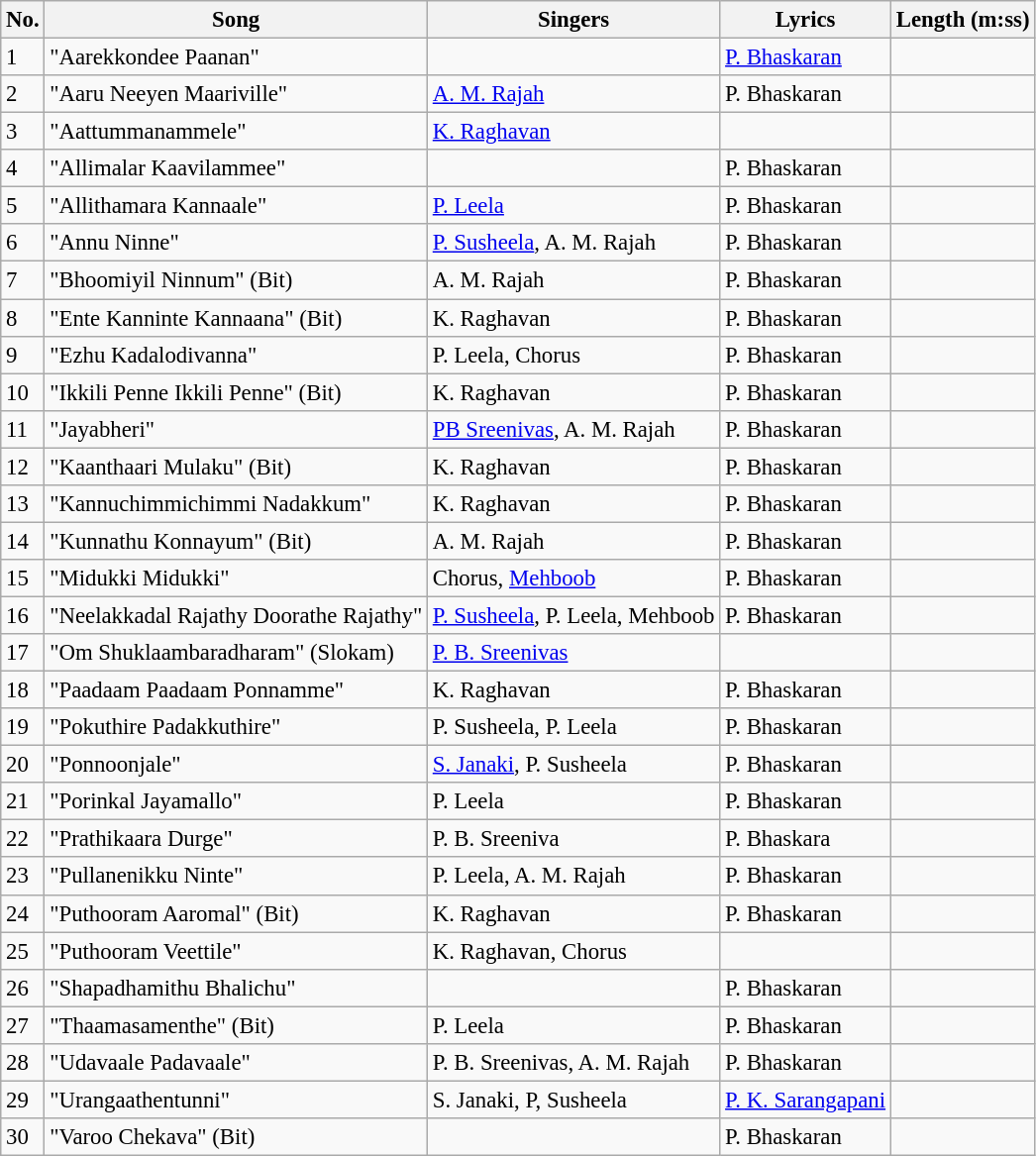<table class="wikitable" style="font-size:95%;">
<tr>
<th>No.</th>
<th>Song</th>
<th>Singers</th>
<th>Lyrics</th>
<th>Length (m:ss)</th>
</tr>
<tr>
<td>1</td>
<td>"Aarekkondee Paanan"</td>
<td></td>
<td><a href='#'>P. Bhaskaran</a></td>
<td></td>
</tr>
<tr>
<td>2</td>
<td>"Aaru Neeyen Maariville"</td>
<td><a href='#'>A. M. Rajah</a></td>
<td>P. Bhaskaran</td>
<td></td>
</tr>
<tr>
<td>3</td>
<td>"Aattummanammele"</td>
<td><a href='#'>K. Raghavan</a></td>
<td></td>
<td></td>
</tr>
<tr>
<td>4</td>
<td>"Allimalar Kaavilammee"</td>
<td></td>
<td>P. Bhaskaran</td>
<td></td>
</tr>
<tr>
<td>5</td>
<td>"Allithamara Kannaale"</td>
<td><a href='#'>P. Leela</a></td>
<td>P. Bhaskaran</td>
<td></td>
</tr>
<tr>
<td>6</td>
<td>"Annu Ninne"</td>
<td><a href='#'>P. Susheela</a>, A. M. Rajah</td>
<td>P. Bhaskaran</td>
<td></td>
</tr>
<tr>
<td>7</td>
<td>"Bhoomiyil Ninnum" (Bit)</td>
<td>A. M. Rajah</td>
<td>P. Bhaskaran</td>
<td></td>
</tr>
<tr>
<td>8</td>
<td>"Ente Kanninte Kannaana" (Bit)</td>
<td>K. Raghavan</td>
<td>P. Bhaskaran</td>
<td></td>
</tr>
<tr>
<td>9</td>
<td>"Ezhu Kadalodivanna"</td>
<td>P. Leela, Chorus</td>
<td>P. Bhaskaran</td>
<td></td>
</tr>
<tr>
<td>10</td>
<td>"Ikkili Penne Ikkili Penne" (Bit)</td>
<td>K. Raghavan</td>
<td>P. Bhaskaran</td>
<td></td>
</tr>
<tr>
<td>11</td>
<td>"Jayabheri"</td>
<td><a href='#'>PB Sreenivas</a>, A. M. Rajah</td>
<td>P. Bhaskaran</td>
<td></td>
</tr>
<tr>
<td>12</td>
<td>"Kaanthaari Mulaku" (Bit)</td>
<td>K. Raghavan</td>
<td>P. Bhaskaran</td>
<td></td>
</tr>
<tr>
<td>13</td>
<td>"Kannuchimmichimmi Nadakkum"</td>
<td>K. Raghavan</td>
<td>P. Bhaskaran</td>
<td></td>
</tr>
<tr>
<td>14</td>
<td>"Kunnathu Konnayum" (Bit)</td>
<td>A. M. Rajah</td>
<td>P. Bhaskaran</td>
<td></td>
</tr>
<tr>
<td>15</td>
<td>"Midukki Midukki"</td>
<td>Chorus, <a href='#'>Mehboob</a></td>
<td>P. Bhaskaran</td>
<td></td>
</tr>
<tr>
<td>16</td>
<td>"Neelakkadal Rajathy Doorathe Rajathy"</td>
<td><a href='#'>P. Susheela</a>, P. Leela, Mehboob</td>
<td>P. Bhaskaran</td>
<td></td>
</tr>
<tr>
<td>17</td>
<td>"Om Shuklaambaradharam" (Slokam)</td>
<td><a href='#'>P. B. Sreenivas</a></td>
<td></td>
<td></td>
</tr>
<tr>
<td>18</td>
<td>"Paadaam Paadaam Ponnamme"</td>
<td>K. Raghavan</td>
<td>P. Bhaskaran</td>
<td></td>
</tr>
<tr>
<td>19</td>
<td>"Pokuthire Padakkuthire"</td>
<td>P. Susheela, P. Leela</td>
<td>P. Bhaskaran</td>
<td></td>
</tr>
<tr>
<td>20</td>
<td>"Ponnoonjale"</td>
<td><a href='#'>S. Janaki</a>, P. Susheela</td>
<td>P. Bhaskaran</td>
<td></td>
</tr>
<tr>
<td>21</td>
<td>"Porinkal Jayamallo"</td>
<td>P. Leela</td>
<td>P. Bhaskaran</td>
<td></td>
</tr>
<tr>
<td>22</td>
<td>"Prathikaara Durge"</td>
<td>P. B. Sreeniva</td>
<td>P. Bhaskara</td>
<td></td>
</tr>
<tr>
<td>23</td>
<td>"Pullanenikku Ninte"</td>
<td>P. Leela, A. M. Rajah</td>
<td>P. Bhaskaran</td>
<td></td>
</tr>
<tr>
<td>24</td>
<td>"Puthooram Aaromal" (Bit)</td>
<td>K. Raghavan</td>
<td>P. Bhaskaran</td>
<td></td>
</tr>
<tr>
<td>25</td>
<td>"Puthooram Veettile"</td>
<td>K. Raghavan, Chorus</td>
<td></td>
<td></td>
</tr>
<tr>
<td>26</td>
<td>"Shapadhamithu Bhalichu"</td>
<td></td>
<td>P. Bhaskaran</td>
<td></td>
</tr>
<tr>
<td>27</td>
<td>"Thaamasamenthe" (Bit)</td>
<td>P. Leela</td>
<td>P. Bhaskaran</td>
<td></td>
</tr>
<tr>
<td>28</td>
<td>"Udavaale Padavaale"</td>
<td>P. B. Sreenivas, A. M. Rajah</td>
<td>P. Bhaskaran</td>
<td></td>
</tr>
<tr>
<td>29</td>
<td>"Urangaathentunni"</td>
<td>S. Janaki, P, Susheela</td>
<td><a href='#'>P. K. Sarangapani</a></td>
<td></td>
</tr>
<tr>
<td>30</td>
<td>"Varoo Chekava" (Bit)</td>
<td></td>
<td>P. Bhaskaran</td>
<td></td>
</tr>
</table>
